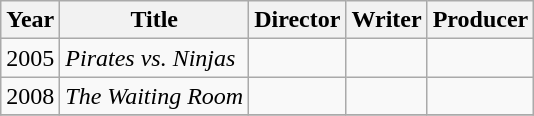<table class="wikitable">
<tr>
<th>Year</th>
<th>Title</th>
<th>Director</th>
<th>Writer</th>
<th>Producer</th>
</tr>
<tr>
<td>2005</td>
<td><em>Pirates vs. Ninjas</em></td>
<td></td>
<td></td>
<td></td>
</tr>
<tr>
<td>2008</td>
<td><em>The Waiting Room</em></td>
<td></td>
<td></td>
<td></td>
</tr>
<tr>
</tr>
</table>
